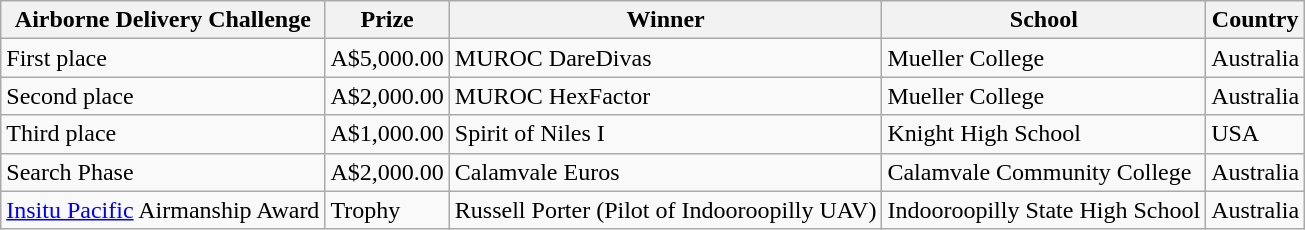<table class="wikitable">
<tr>
<th>Airborne Delivery Challenge</th>
<th>Prize</th>
<th>Winner</th>
<th>School</th>
<th>Country</th>
</tr>
<tr>
<td>First place</td>
<td>A$5,000.00</td>
<td>MUROC DareDivas</td>
<td>Mueller College</td>
<td>Australia</td>
</tr>
<tr>
<td>Second place</td>
<td>A$2,000.00</td>
<td>MUROC HexFactor</td>
<td>Mueller College</td>
<td>Australia</td>
</tr>
<tr>
<td>Third place</td>
<td>A$1,000.00</td>
<td>Spirit of Niles I</td>
<td>Knight High School</td>
<td>USA</td>
</tr>
<tr>
<td>Search Phase</td>
<td>A$2,000.00</td>
<td>Calamvale Euros</td>
<td>Calamvale Community College</td>
<td>Australia</td>
</tr>
<tr>
<td><a href='#'>Insitu Pacific</a> Airmanship Award</td>
<td>Trophy</td>
<td>Russell Porter (Pilot of Indooroopilly UAV)</td>
<td>Indooroopilly State High School</td>
<td>Australia</td>
</tr>
</table>
